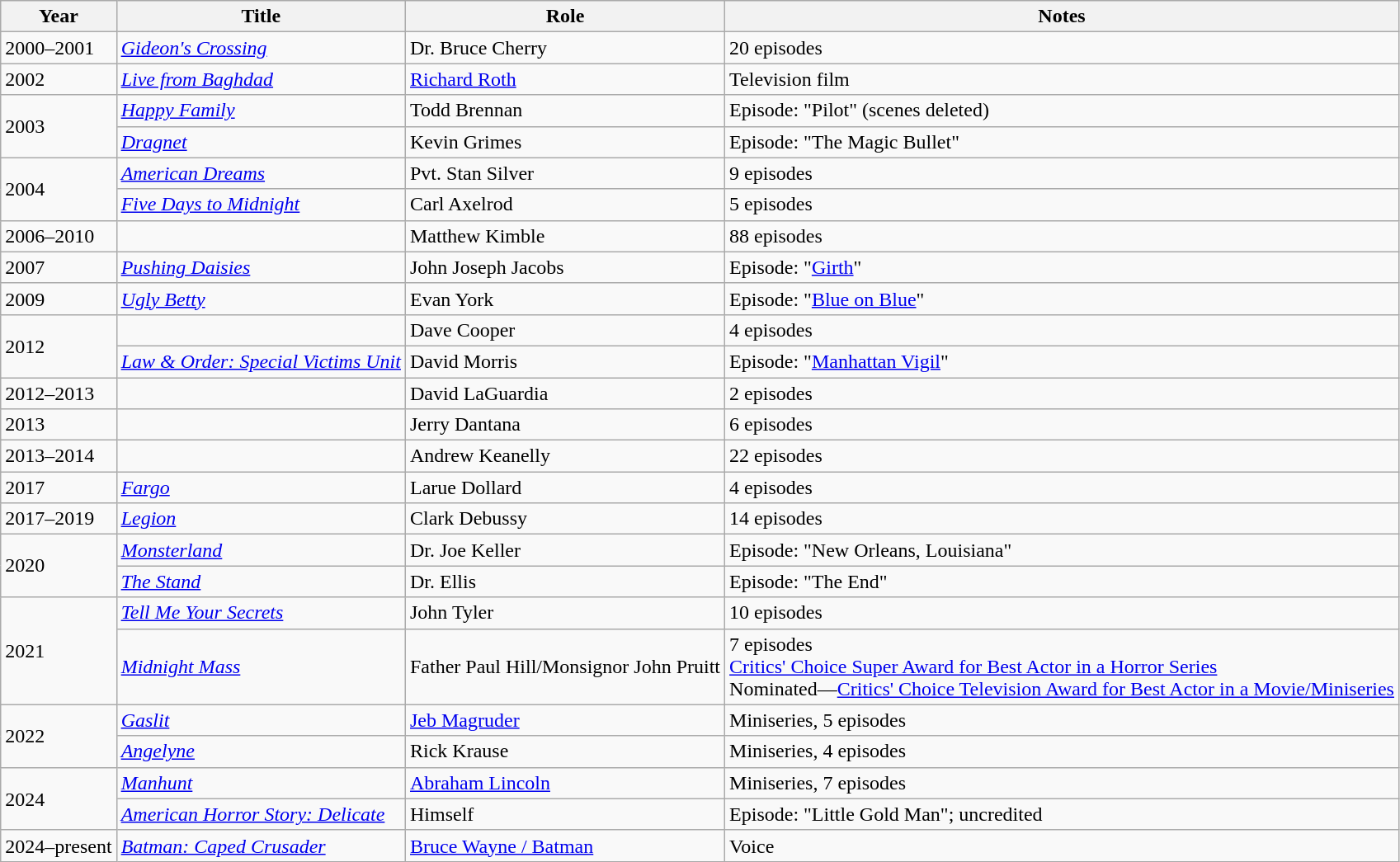<table class="wikitable sortable">
<tr>
<th>Year</th>
<th>Title</th>
<th>Role</th>
<th class="unsortable">Notes</th>
</tr>
<tr>
<td>2000–2001</td>
<td><em><a href='#'>Gideon's Crossing</a></em></td>
<td>Dr. Bruce Cherry</td>
<td>20 episodes</td>
</tr>
<tr>
<td>2002</td>
<td><em><a href='#'>Live from Baghdad</a></em></td>
<td><a href='#'>Richard Roth</a></td>
<td>Television film</td>
</tr>
<tr>
<td rowspan="2">2003</td>
<td><em><a href='#'>Happy Family</a></em></td>
<td>Todd Brennan</td>
<td>Episode: "Pilot" (scenes deleted)</td>
</tr>
<tr>
<td><em><a href='#'>Dragnet</a></em></td>
<td>Kevin Grimes</td>
<td>Episode: "The Magic Bullet"</td>
</tr>
<tr>
<td rowspan="2">2004</td>
<td><em><a href='#'>American Dreams</a></em></td>
<td>Pvt. Stan Silver</td>
<td>9 episodes</td>
</tr>
<tr>
<td><em><a href='#'>Five Days to Midnight</a></em></td>
<td>Carl Axelrod</td>
<td>5 episodes</td>
</tr>
<tr>
<td>2006–2010</td>
<td><em></em></td>
<td>Matthew Kimble</td>
<td>88 episodes</td>
</tr>
<tr>
<td>2007</td>
<td><em><a href='#'>Pushing Daisies</a></em></td>
<td>John Joseph Jacobs</td>
<td>Episode: "<a href='#'>Girth</a>"</td>
</tr>
<tr>
<td>2009</td>
<td><em><a href='#'>Ugly Betty</a></em></td>
<td>Evan York</td>
<td>Episode: "<a href='#'>Blue on Blue</a>"</td>
</tr>
<tr>
<td rowspan="2">2012</td>
<td><em></em></td>
<td>Dave Cooper</td>
<td>4 episodes</td>
</tr>
<tr>
<td><em><a href='#'>Law & Order: Special Victims Unit</a></em></td>
<td>David Morris</td>
<td>Episode: "<a href='#'>Manhattan Vigil</a>"</td>
</tr>
<tr>
<td>2012–2013</td>
<td><em></em></td>
<td>David LaGuardia</td>
<td>2 episodes</td>
</tr>
<tr>
<td>2013</td>
<td><em></em></td>
<td>Jerry Dantana</td>
<td>6 episodes</td>
</tr>
<tr>
<td>2013–2014</td>
<td><em></em></td>
<td>Andrew Keanelly</td>
<td>22 episodes</td>
</tr>
<tr>
<td>2017</td>
<td><em><a href='#'>Fargo</a></em></td>
<td>Larue Dollard</td>
<td>4 episodes</td>
</tr>
<tr>
<td>2017–2019</td>
<td><em><a href='#'>Legion</a></em></td>
<td>Clark Debussy</td>
<td>14 episodes</td>
</tr>
<tr>
<td rowspan="2">2020</td>
<td><em><a href='#'>Monsterland</a></em></td>
<td>Dr. Joe Keller</td>
<td>Episode: "New Orleans, Louisiana"</td>
</tr>
<tr>
<td><em><a href='#'>The Stand</a></em></td>
<td>Dr. Ellis</td>
<td>Episode: "The End"</td>
</tr>
<tr>
<td rowspan="2">2021</td>
<td><em><a href='#'>Tell Me Your Secrets</a></em></td>
<td>John Tyler</td>
<td>10 episodes</td>
</tr>
<tr>
<td><em><a href='#'>Midnight Mass</a></em></td>
<td>Father Paul Hill/Monsignor John Pruitt</td>
<td>7 episodes<br><a href='#'>Critics' Choice Super Award for Best Actor in a Horror Series</a><br>Nominated—<a href='#'>Critics' Choice Television Award for Best Actor in a Movie/Miniseries</a></td>
</tr>
<tr>
<td rowspan="2">2022</td>
<td><em><a href='#'>Gaslit</a></em></td>
<td><a href='#'>Jeb Magruder</a></td>
<td>Miniseries, 5 episodes</td>
</tr>
<tr>
<td><em><a href='#'>Angelyne</a></em></td>
<td>Rick Krause</td>
<td>Miniseries, 4 episodes</td>
</tr>
<tr>
<td rowspan="2">2024</td>
<td><em><a href='#'>Manhunt</a></em></td>
<td><a href='#'>Abraham Lincoln</a></td>
<td>Miniseries, 7 episodes</td>
</tr>
<tr>
<td><em><a href='#'>American Horror Story: Delicate</a></em></td>
<td>Himself</td>
<td>Episode: "Little Gold Man"; uncredited</td>
</tr>
<tr>
<td>2024–present</td>
<td><em><a href='#'>Batman: Caped Crusader</a></em></td>
<td><a href='#'>Bruce Wayne / Batman</a></td>
<td>Voice</td>
</tr>
</table>
